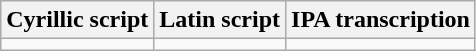<table class="wikitable">
<tr>
<th>Cyrillic script<br></th>
<th>Latin script<br></th>
<th>IPA transcription<br></th>
</tr>
<tr style="vertical-align:top;text-align:center;white-space:nowrap;">
<td></td>
<td></td>
<td></td>
</tr>
</table>
